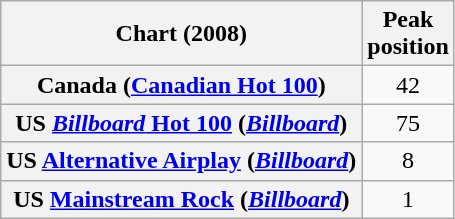<table class="wikitable sortable plainrowheaders" style="text-align:center">
<tr>
<th scope="col">Chart (2008)</th>
<th scope="col">Peak<br>position</th>
</tr>
<tr>
<th scope="row">Canada (<a href='#'>Canadian Hot 100</a>)</th>
<td>42</td>
</tr>
<tr>
<th scope="row">US <a href='#'><em>Billboard</em> Hot 100</a> (<em><a href='#'>Billboard</a></em>)</th>
<td>75</td>
</tr>
<tr>
<th scope="row">US <a href='#'>Alternative Airplay</a> (<em><a href='#'>Billboard</a></em>)</th>
<td>8</td>
</tr>
<tr>
<th scope="row">US <a href='#'>Mainstream Rock</a> (<em><a href='#'>Billboard</a></em>)</th>
<td>1</td>
</tr>
</table>
